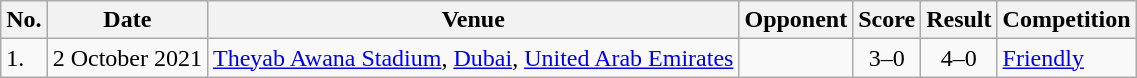<table class="wikitable">
<tr>
<th>No.</th>
<th>Date</th>
<th>Venue</th>
<th>Opponent</th>
<th>Score</th>
<th>Result</th>
<th>Competition</th>
</tr>
<tr>
<td>1.</td>
<td>2 October 2021</td>
<td><a href='#'>Theyab Awana Stadium</a>, <a href='#'>Dubai</a>, <a href='#'>United Arab Emirates</a></td>
<td></td>
<td align=center>3–0</td>
<td align=center>4–0</td>
<td><a href='#'>Friendly</a></td>
</tr>
</table>
